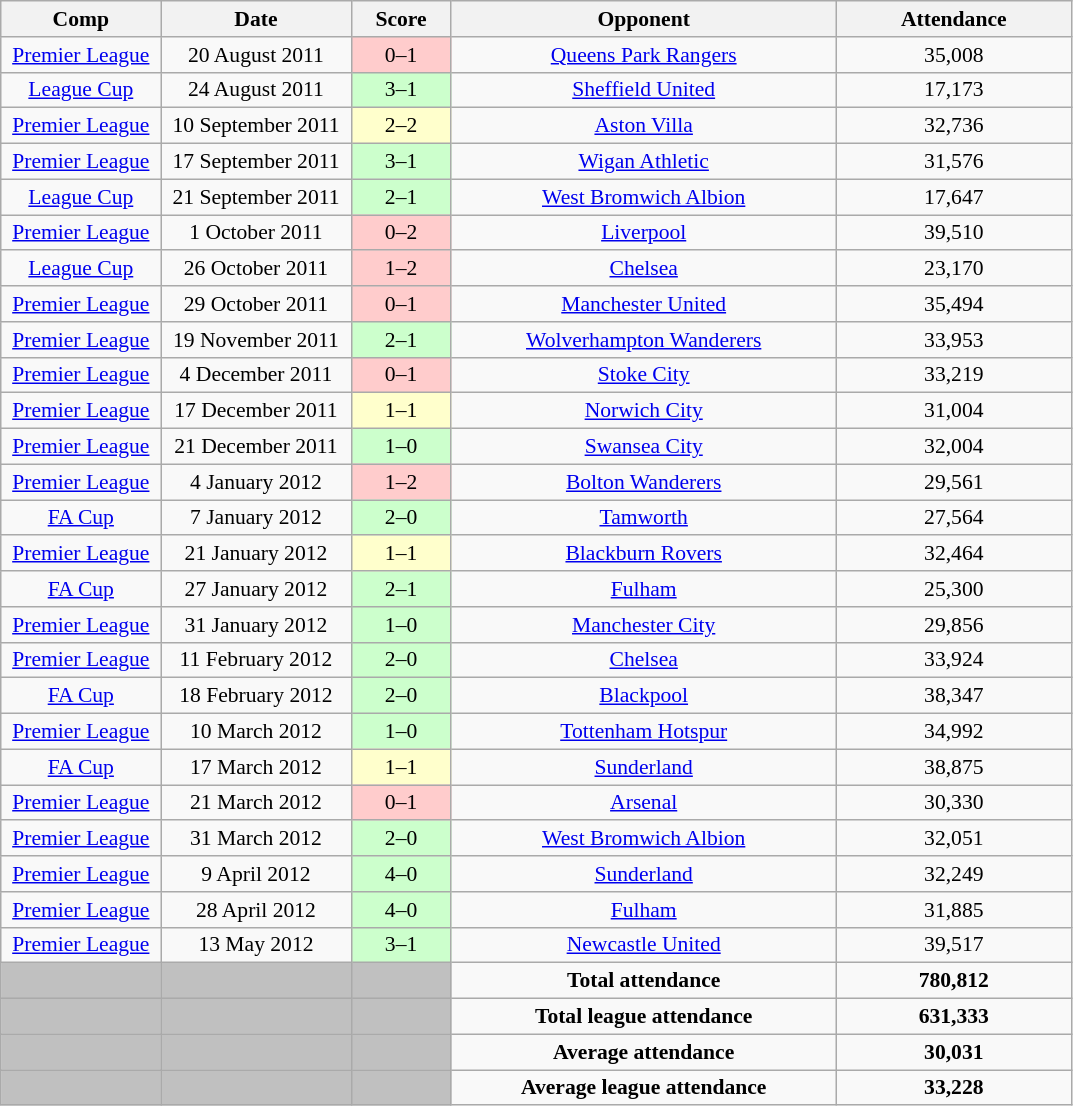<table class="wikitable sortable" style="text-align:center; font-size:90%">
<tr>
<th width=100>Comp</th>
<th width=120>Date</th>
<th width=60>Score</th>
<th width=250 class="unsortable">Opponent</th>
<th width=150>Attendance</th>
</tr>
<tr>
<td><a href='#'>Premier League</a></td>
<td>20 August 2011</td>
<td bgcolor="#FFCCCC">0–1</td>
<td><a href='#'>Queens Park Rangers</a></td>
<td>35,008</td>
</tr>
<tr>
<td><a href='#'>League Cup</a></td>
<td>24 August 2011</td>
<td bgcolor="#CCFFCC">3–1</td>
<td><a href='#'>Sheffield United</a></td>
<td>17,173</td>
</tr>
<tr>
<td><a href='#'>Premier League</a></td>
<td>10 September 2011</td>
<td bgcolor="#FFFFCC">2–2</td>
<td><a href='#'>Aston Villa</a></td>
<td>32,736</td>
</tr>
<tr>
<td><a href='#'>Premier League</a></td>
<td>17 September 2011</td>
<td bgcolor="#CCFFCC">3–1</td>
<td><a href='#'>Wigan Athletic</a></td>
<td>31,576</td>
</tr>
<tr>
<td><a href='#'>League Cup</a></td>
<td>21 September 2011</td>
<td bgcolor="#CCFFCC">2–1</td>
<td><a href='#'>West Bromwich Albion</a></td>
<td>17,647</td>
</tr>
<tr>
<td><a href='#'>Premier League</a></td>
<td>1 October 2011</td>
<td bgcolor="#FFCCCC">0–2</td>
<td><a href='#'>Liverpool</a></td>
<td>39,510</td>
</tr>
<tr>
<td><a href='#'>League Cup</a></td>
<td>26 October 2011</td>
<td bgcolor="#FFCCCC">1–2</td>
<td><a href='#'>Chelsea</a></td>
<td>23,170</td>
</tr>
<tr>
<td><a href='#'>Premier League</a></td>
<td>29 October 2011</td>
<td bgcolor="#FFCCCC">0–1</td>
<td><a href='#'>Manchester United</a></td>
<td>35,494</td>
</tr>
<tr>
<td><a href='#'>Premier League</a></td>
<td>19 November 2011</td>
<td bgcolor="#CCFFCC">2–1</td>
<td><a href='#'>Wolverhampton Wanderers</a></td>
<td>33,953</td>
</tr>
<tr>
<td><a href='#'>Premier League</a></td>
<td>4 December 2011</td>
<td bgcolor="#FFCCCC">0–1</td>
<td><a href='#'>Stoke City</a></td>
<td>33,219</td>
</tr>
<tr>
<td><a href='#'>Premier League</a></td>
<td>17 December 2011</td>
<td bgcolor="#FFFFCC">1–1</td>
<td><a href='#'>Norwich City</a></td>
<td>31,004</td>
</tr>
<tr>
<td><a href='#'>Premier League</a></td>
<td>21 December 2011</td>
<td bgcolor="#CCFFCC">1–0</td>
<td><a href='#'>Swansea City</a></td>
<td>32,004</td>
</tr>
<tr>
<td><a href='#'>Premier League</a></td>
<td>4 January 2012</td>
<td bgcolor="#FFCCCC">1–2</td>
<td><a href='#'>Bolton Wanderers</a></td>
<td>29,561</td>
</tr>
<tr>
<td><a href='#'>FA Cup</a></td>
<td>7 January 2012</td>
<td bgcolor="#CCFFCC">2–0</td>
<td><a href='#'>Tamworth</a></td>
<td>27,564</td>
</tr>
<tr>
<td><a href='#'>Premier League</a></td>
<td>21 January 2012</td>
<td bgcolor="#FFFFCC">1–1</td>
<td><a href='#'>Blackburn Rovers</a></td>
<td>32,464</td>
</tr>
<tr>
<td><a href='#'>FA Cup</a></td>
<td>27 January 2012</td>
<td bgcolor="#CCFFCC">2–1</td>
<td><a href='#'>Fulham</a></td>
<td>25,300</td>
</tr>
<tr>
<td><a href='#'>Premier League</a></td>
<td>31 January 2012</td>
<td bgcolor="#CCFFCC">1–0</td>
<td><a href='#'>Manchester City</a></td>
<td>29,856</td>
</tr>
<tr>
<td><a href='#'>Premier League</a></td>
<td>11 February 2012</td>
<td bgcolor="#CCFFCC">2–0</td>
<td><a href='#'>Chelsea</a></td>
<td>33,924</td>
</tr>
<tr>
<td><a href='#'>FA Cup</a></td>
<td>18 February 2012</td>
<td bgcolor="#CCFFCC">2–0</td>
<td><a href='#'>Blackpool</a></td>
<td>38,347</td>
</tr>
<tr>
<td><a href='#'>Premier League</a></td>
<td>10 March 2012</td>
<td bgcolor="#CCFFCC">1–0</td>
<td><a href='#'>Tottenham Hotspur</a></td>
<td>34,992</td>
</tr>
<tr>
<td><a href='#'>FA Cup</a></td>
<td>17 March 2012</td>
<td bgcolor="#FFFFCC">1–1</td>
<td><a href='#'>Sunderland</a></td>
<td>38,875</td>
</tr>
<tr>
<td><a href='#'>Premier League</a></td>
<td>21 March 2012</td>
<td bgcolor="#FFCCCC">0–1</td>
<td><a href='#'>Arsenal</a></td>
<td>30,330</td>
</tr>
<tr>
<td><a href='#'>Premier League</a></td>
<td>31 March 2012</td>
<td bgcolor="#CCFFCC">2–0</td>
<td><a href='#'>West Bromwich Albion</a></td>
<td>32,051</td>
</tr>
<tr>
<td><a href='#'>Premier League</a></td>
<td>9 April 2012</td>
<td bgcolor="#CCFFCC">4–0</td>
<td><a href='#'>Sunderland</a></td>
<td>32,249</td>
</tr>
<tr>
<td><a href='#'>Premier League</a></td>
<td>28 April 2012</td>
<td bgcolor="#CCFFCC">4–0</td>
<td><a href='#'>Fulham</a></td>
<td>31,885</td>
</tr>
<tr>
<td><a href='#'>Premier League</a></td>
<td>13 May 2012</td>
<td bgcolor="#CCFFCC">3–1</td>
<td><a href='#'>Newcastle United</a></td>
<td>39,517</td>
</tr>
<tr>
<td bgcolor="#C0C0C0"></td>
<td bgcolor="#C0C0C0"></td>
<td bgcolor="#C0C0C0"></td>
<td><strong>Total attendance</strong></td>
<td><strong>780,812</strong></td>
</tr>
<tr>
<td bgcolor="#C0C0C0"></td>
<td bgcolor="#C0C0C0"></td>
<td bgcolor="#C0C0C0"></td>
<td><strong>Total league attendance</strong></td>
<td><strong>631,333</strong></td>
</tr>
<tr>
<td bgcolor="#C0C0C0"></td>
<td bgcolor="#C0C0C0"></td>
<td bgcolor="#C0C0C0"></td>
<td><strong>Average attendance</strong></td>
<td><strong>30,031</strong></td>
</tr>
<tr>
<td bgcolor="#C0C0C0"></td>
<td bgcolor="#C0C0C0"></td>
<td bgcolor="#C0C0C0"></td>
<td><strong>Average league attendance</strong></td>
<td><strong>33,228</strong></td>
</tr>
</table>
